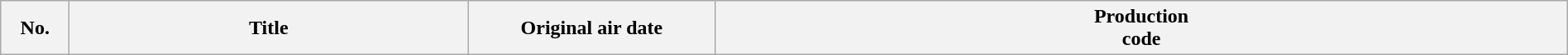<table class="wikitable plainrowheaders" style="width:100%; margin:auto;">
<tr>
<th scope="col" style="width:3em;">No.</th>
<th scope="col">Title </th>
<th scope="col" style="width:12em;">Original air date </th>
<th scope="col">Production<br>code <br>







</th>
</tr>
</table>
